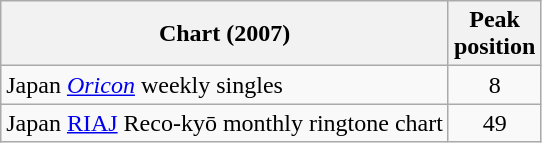<table class="wikitable sortable">
<tr>
<th>Chart (2007)</th>
<th>Peak<br>position</th>
</tr>
<tr>
<td>Japan <em><a href='#'>Oricon</a></em> weekly singles</td>
<td align="center">8</td>
</tr>
<tr>
<td>Japan <a href='#'>RIAJ</a> Reco-kyō monthly ringtone chart</td>
<td align="center">49</td>
</tr>
</table>
